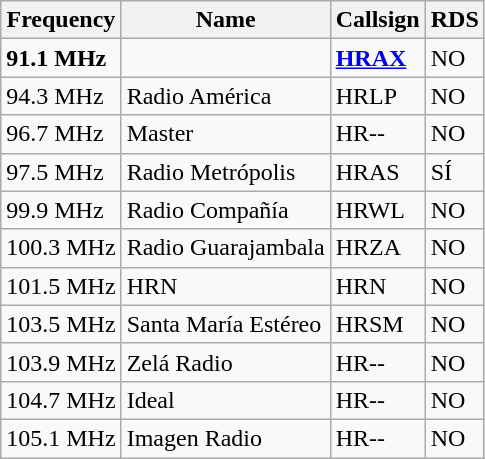<table class="wikitable">
<tr>
<th>Frequency</th>
<th>Name</th>
<th>Callsign</th>
<th>RDS</th>
</tr>
<tr>
<td><strong>91.1 MHz</strong></td>
<td></td>
<td><strong><a href='#'>HRAX</a></strong></td>
<td>NO</td>
</tr>
<tr>
<td>94.3 MHz</td>
<td>Radio América</td>
<td>HRLP</td>
<td>NO</td>
</tr>
<tr>
<td>96.7 MHz</td>
<td>Master</td>
<td>HR--</td>
<td>NO</td>
</tr>
<tr>
<td>97.5 MHz</td>
<td>Radio Metrópolis</td>
<td>HRAS</td>
<td>SÍ</td>
</tr>
<tr>
<td>99.9 MHz</td>
<td>Radio Compañía</td>
<td>HRWL</td>
<td>NO</td>
</tr>
<tr>
<td>100.3 MHz</td>
<td>Radio Guarajambala</td>
<td>HRZA</td>
<td>NO</td>
</tr>
<tr>
<td>101.5 MHz</td>
<td>HRN</td>
<td>HRN</td>
<td>NO</td>
</tr>
<tr>
<td>103.5 MHz</td>
<td>Santa María Estéreo</td>
<td>HRSM</td>
<td>NO</td>
</tr>
<tr>
<td>103.9 MHz</td>
<td>Zelá Radio</td>
<td>HR--</td>
<td>NO</td>
</tr>
<tr>
<td>104.7 MHz</td>
<td>Ideal</td>
<td>HR--</td>
<td>NO</td>
</tr>
<tr>
<td>105.1 MHz</td>
<td>Imagen Radio</td>
<td>HR--</td>
<td>NO</td>
</tr>
</table>
